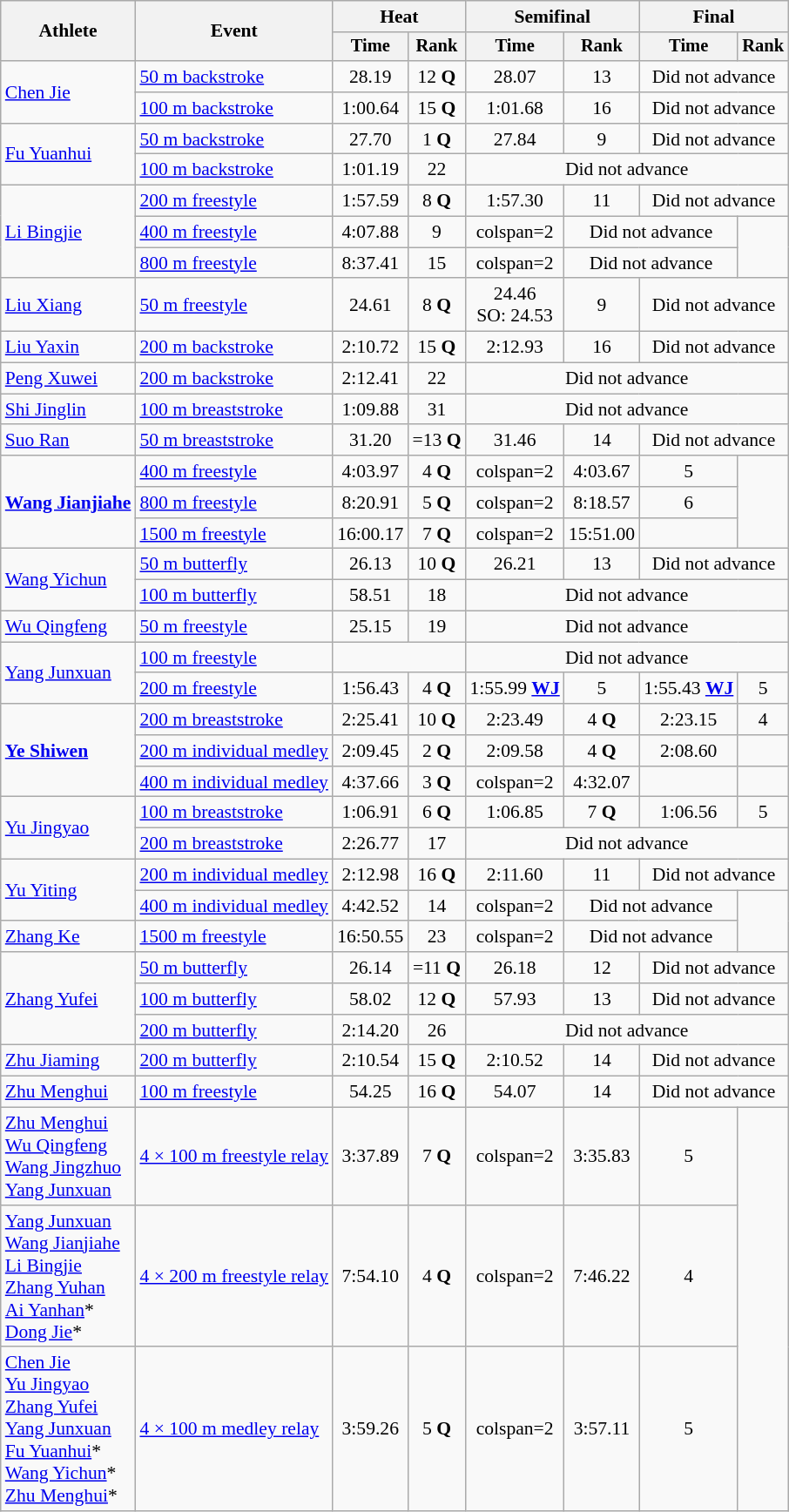<table class="wikitable" style="text-align:center; font-size:90%">
<tr>
<th rowspan="2">Athlete</th>
<th rowspan="2">Event</th>
<th colspan="2">Heat</th>
<th colspan="2">Semifinal</th>
<th colspan="2">Final</th>
</tr>
<tr style="font-size:95%">
<th>Time</th>
<th>Rank</th>
<th>Time</th>
<th>Rank</th>
<th>Time</th>
<th>Rank</th>
</tr>
<tr>
<td align=left rowspan=2><a href='#'>Chen Jie</a></td>
<td align=left><a href='#'>50 m backstroke</a></td>
<td>28.19</td>
<td>12 <strong>Q</strong></td>
<td>28.07</td>
<td>13</td>
<td colspan="2">Did not advance</td>
</tr>
<tr>
<td align=left><a href='#'>100 m backstroke</a></td>
<td>1:00.64</td>
<td>15 <strong>Q</strong></td>
<td>1:01.68</td>
<td>16</td>
<td colspan="2">Did not advance</td>
</tr>
<tr>
<td align=left rowspan=2><a href='#'>Fu Yuanhui</a></td>
<td align=left><a href='#'>50 m backstroke</a></td>
<td>27.70</td>
<td>1 <strong>Q</strong></td>
<td>27.84</td>
<td>9</td>
<td colspan="2">Did not advance</td>
</tr>
<tr>
<td align=left><a href='#'>100 m backstroke</a></td>
<td>1:01.19</td>
<td>22</td>
<td colspan="4">Did not advance</td>
</tr>
<tr>
<td align=left rowspan=3><a href='#'>Li Bingjie</a></td>
<td align=left><a href='#'>200 m freestyle</a></td>
<td>1:57.59</td>
<td>8 <strong>Q</strong></td>
<td>1:57.30</td>
<td>11</td>
<td colspan="2">Did not advance</td>
</tr>
<tr>
<td align=left><a href='#'>400 m freestyle</a></td>
<td>4:07.88</td>
<td>9</td>
<td>colspan=2</td>
<td colspan="2">Did not advance</td>
</tr>
<tr>
<td align=left><a href='#'>800 m freestyle</a></td>
<td>8:37.41</td>
<td>15</td>
<td>colspan=2</td>
<td colspan="2">Did not advance</td>
</tr>
<tr>
<td align=left><a href='#'>Liu Xiang</a></td>
<td align=left><a href='#'>50 m freestyle</a></td>
<td>24.61</td>
<td>8 <strong>Q</strong></td>
<td>24.46<br>SO: 24.53</td>
<td>9</td>
<td colspan="2">Did not advance</td>
</tr>
<tr>
<td align=left><a href='#'>Liu Yaxin</a></td>
<td align=left><a href='#'>200 m backstroke</a></td>
<td>2:10.72</td>
<td>15 <strong>Q</strong></td>
<td>2:12.93</td>
<td>16</td>
<td colspan="2">Did not advance</td>
</tr>
<tr>
<td align=left><a href='#'>Peng Xuwei</a></td>
<td align=left><a href='#'>200 m backstroke</a></td>
<td>2:12.41</td>
<td>22</td>
<td colspan="4">Did not advance</td>
</tr>
<tr>
<td align=left><a href='#'>Shi Jinglin</a></td>
<td align=left><a href='#'>100 m breaststroke</a></td>
<td>1:09.88</td>
<td>31</td>
<td colspan="4">Did not advance</td>
</tr>
<tr>
<td align=left><a href='#'>Suo Ran</a></td>
<td align=left><a href='#'>50 m breaststroke</a></td>
<td>31.20</td>
<td>=13 <strong>Q</strong></td>
<td>31.46</td>
<td>14</td>
<td colspan="2">Did not advance</td>
</tr>
<tr>
<td align=left rowspan=3><strong><a href='#'>Wang Jianjiahe</a></strong></td>
<td align=left><a href='#'>400 m freestyle</a></td>
<td>4:03.97</td>
<td>4 <strong>Q</strong></td>
<td>colspan=2</td>
<td>4:03.67</td>
<td>5</td>
</tr>
<tr>
<td align=left><a href='#'>800 m freestyle</a></td>
<td>8:20.91</td>
<td>5 <strong>Q</strong></td>
<td>colspan=2</td>
<td>8:18.57</td>
<td>6</td>
</tr>
<tr>
<td align=left><a href='#'>1500 m freestyle</a></td>
<td>16:00.17</td>
<td>7 <strong>Q</strong></td>
<td>colspan=2</td>
<td>15:51.00</td>
<td></td>
</tr>
<tr>
<td align=left rowspan=2><a href='#'>Wang Yichun</a></td>
<td align=left><a href='#'>50 m butterfly</a></td>
<td>26.13</td>
<td>10 <strong>Q</strong></td>
<td>26.21</td>
<td>13</td>
<td colspan="2">Did not advance</td>
</tr>
<tr>
<td align=left><a href='#'>100 m butterfly</a></td>
<td>58.51</td>
<td>18</td>
<td colspan="4">Did not advance</td>
</tr>
<tr>
<td align=left><a href='#'>Wu Qingfeng</a></td>
<td align=left><a href='#'>50 m freestyle</a></td>
<td>25.15</td>
<td>19</td>
<td colspan="4">Did not advance</td>
</tr>
<tr>
<td align=left rowspan=2><a href='#'>Yang Junxuan</a></td>
<td align=left><a href='#'>100 m freestyle</a></td>
<td colspan=2></td>
<td colspan=4>Did not advance</td>
</tr>
<tr>
<td align=left><a href='#'>200 m freestyle</a></td>
<td>1:56.43</td>
<td>4 <strong>Q</strong></td>
<td>1:55.99 <strong><a href='#'>WJ</a></strong></td>
<td>5</td>
<td>1:55.43 <strong><a href='#'>WJ</a></strong></td>
<td>5</td>
</tr>
<tr>
<td align=left rowspan=3><strong><a href='#'>Ye Shiwen</a></strong></td>
<td align=left><a href='#'>200 m breaststroke</a></td>
<td>2:25.41</td>
<td>10 <strong>Q</strong></td>
<td>2:23.49</td>
<td>4 <strong>Q</strong></td>
<td>2:23.15</td>
<td>4</td>
</tr>
<tr>
<td align=left><a href='#'>200 m individual medley</a></td>
<td>2:09.45</td>
<td>2 <strong>Q</strong></td>
<td>2:09.58</td>
<td>4 <strong>Q</strong></td>
<td>2:08.60</td>
<td></td>
</tr>
<tr>
<td align=left><a href='#'>400 m individual medley</a></td>
<td>4:37.66</td>
<td>3 <strong>Q</strong></td>
<td>colspan=2</td>
<td>4:32.07</td>
<td></td>
</tr>
<tr>
<td align=left rowspan=2><a href='#'>Yu Jingyao</a></td>
<td align=left><a href='#'>100 m breaststroke</a></td>
<td>1:06.91</td>
<td>6 <strong>Q</strong></td>
<td>1:06.85</td>
<td>7 <strong>Q</strong></td>
<td>1:06.56</td>
<td>5</td>
</tr>
<tr>
<td align=left><a href='#'>200 m breaststroke</a></td>
<td>2:26.77</td>
<td>17</td>
<td colspan="4">Did not advance</td>
</tr>
<tr>
<td align=left rowspan=2><a href='#'>Yu Yiting</a></td>
<td align=left><a href='#'>200 m individual medley</a></td>
<td>2:12.98</td>
<td>16 <strong>Q</strong></td>
<td>2:11.60</td>
<td>11</td>
<td colspan="2">Did not advance</td>
</tr>
<tr>
<td align=left><a href='#'>400 m individual medley</a></td>
<td>4:42.52</td>
<td>14</td>
<td>colspan=2</td>
<td colspan="2">Did not advance</td>
</tr>
<tr>
<td align=left><a href='#'>Zhang Ke</a></td>
<td align=left><a href='#'>1500 m freestyle</a></td>
<td>16:50.55</td>
<td>23</td>
<td>colspan=2</td>
<td colspan="2">Did not advance</td>
</tr>
<tr>
<td align=left rowspan=3><a href='#'>Zhang Yufei</a></td>
<td align=left><a href='#'>50 m butterfly</a></td>
<td>26.14</td>
<td>=11 <strong>Q</strong></td>
<td>26.18</td>
<td>12</td>
<td colspan="2">Did not advance</td>
</tr>
<tr>
<td align=left><a href='#'>100 m butterfly</a></td>
<td>58.02</td>
<td>12 <strong>Q</strong></td>
<td>57.93</td>
<td>13</td>
<td colspan="2">Did not advance</td>
</tr>
<tr>
<td align=left><a href='#'>200 m butterfly</a></td>
<td>2:14.20</td>
<td>26</td>
<td colspan="4">Did not advance</td>
</tr>
<tr>
<td align=left><a href='#'>Zhu Jiaming</a></td>
<td align=left><a href='#'>200 m butterfly</a></td>
<td>2:10.54</td>
<td>15 <strong>Q</strong></td>
<td>2:10.52</td>
<td>14</td>
<td colspan="2">Did not advance</td>
</tr>
<tr>
<td align=left><a href='#'>Zhu Menghui</a></td>
<td align=left><a href='#'>100 m freestyle</a></td>
<td>54.25</td>
<td>16 <strong>Q</strong></td>
<td>54.07</td>
<td>14</td>
<td colspan="2">Did not advance</td>
</tr>
<tr align=center>
<td align=left><a href='#'>Zhu Menghui</a><br><a href='#'>Wu Qingfeng</a><br><a href='#'>Wang Jingzhuo</a><br><a href='#'>Yang Junxuan</a></td>
<td align=left><a href='#'>4 × 100 m freestyle relay</a></td>
<td>3:37.89</td>
<td>7 <strong>Q</strong></td>
<td>colspan=2 </td>
<td>3:35.83</td>
<td>5</td>
</tr>
<tr align=center>
<td align=left><a href='#'>Yang Junxuan</a><br><a href='#'>Wang Jianjiahe</a><br><a href='#'>Li Bingjie</a><br><a href='#'>Zhang Yuhan</a><br><a href='#'>Ai Yanhan</a>*<br><a href='#'>Dong Jie</a>*</td>
<td align=left><a href='#'>4 × 200 m freestyle relay</a></td>
<td>7:54.10</td>
<td>4 <strong>Q</strong></td>
<td>colspan=2 </td>
<td>7:46.22</td>
<td>4</td>
</tr>
<tr align=center>
<td align=left><a href='#'>Chen Jie</a><br><a href='#'>Yu Jingyao</a><br><a href='#'>Zhang Yufei</a><br><a href='#'>Yang Junxuan</a><br><a href='#'>Fu Yuanhui</a>*<br><a href='#'>Wang Yichun</a>*<br><a href='#'>Zhu Menghui</a>*</td>
<td align=left><a href='#'>4 × 100 m medley relay</a></td>
<td>3:59.26</td>
<td>5 <strong>Q</strong></td>
<td>colspan=2 </td>
<td>3:57.11</td>
<td>5</td>
</tr>
</table>
